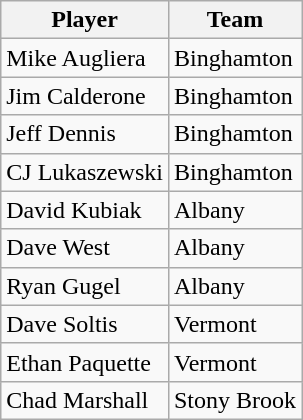<table class=wikitable>
<tr>
<th>Player</th>
<th>Team</th>
</tr>
<tr>
<td>Mike Augliera</td>
<td>Binghamton</td>
</tr>
<tr>
<td>Jim Calderone</td>
<td>Binghamton</td>
</tr>
<tr>
<td>Jeff Dennis</td>
<td>Binghamton</td>
</tr>
<tr>
<td>CJ Lukaszewski</td>
<td>Binghamton</td>
</tr>
<tr>
<td>David Kubiak</td>
<td>Albany</td>
</tr>
<tr>
<td>Dave West</td>
<td>Albany</td>
</tr>
<tr>
<td>Ryan Gugel</td>
<td>Albany</td>
</tr>
<tr>
<td>Dave Soltis</td>
<td>Vermont</td>
</tr>
<tr>
<td>Ethan Paquette</td>
<td>Vermont</td>
</tr>
<tr>
<td>Chad Marshall</td>
<td>Stony Brook</td>
</tr>
</table>
